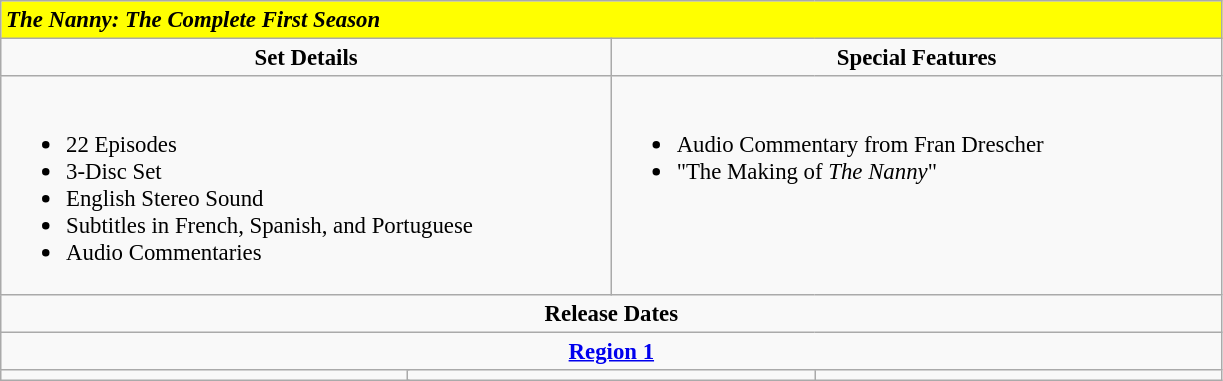<table class="wikitable" style="font-size: 95%;">
<tr style="background:#FFFF00; color:black;">
<td colspan="6"><strong><em>The Nanny: The Complete First Season</em></strong></td>
</tr>
<tr style="vertical-align:top; text-align:center;">
<td style="width:400px;" colspan="3"><strong>Set Details</strong></td>
<td style="width:400px; " colspan="3"><strong>Special Features</strong></td>
</tr>
<tr valign="top">
<td colspan="3"  style="text-align:left; width:400px;"><br><ul><li>22 Episodes</li><li>3-Disc Set</li><li>English Stereo Sound</li><li>Subtitles in French, Spanish, and Portuguese</li><li>Audio Commentaries</li></ul></td>
<td colspan="3"  style="text-align:left; width:400px;"><br><ul><li>Audio Commentary from Fran Drescher</li><li>"The Making of <em>The Nanny</em>"</li></ul></td>
</tr>
<tr>
<td colspan="6" style="text-align:center;"><strong>Release Dates</strong></td>
</tr>
<tr>
<td colspan="6" style="text-align:center;"><strong><a href='#'>Region 1</a></strong></td>
</tr>
<tr style="text-align:center;">
<td colspan="2"></td>
<td colspan="2"></td>
<td colspan="2"></td>
</tr>
</table>
